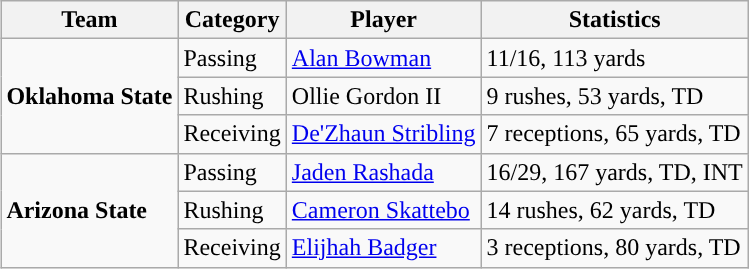<table class="wikitable" style="float: right;">
<tr>
<th>Team</th>
<th>Category</th>
<th>Player</th>
<th>Statistics</th>
</tr>
<tr>
<td rowspan=3><strong>Oklahoma State</strong></td>
<td>Passing</td>
<td><a href='#'>Alan Bowman</a></td>
<td>11/16, 113 yards</td>
</tr>
<tr>
<td>Rushing</td>
<td>Ollie Gordon II</td>
<td>9 rushes, 53 yards, TD</td>
</tr>
<tr>
<td>Receiving</td>
<td><a href='#'>De'Zhaun Stribling</a></td>
<td>7 receptions, 65 yards, TD</td>
</tr>
<tr>
<td rowspan=3><strong>Arizona State</strong></td>
<td>Passing</td>
<td><a href='#'>Jaden Rashada</a></td>
<td>16/29, 167 yards, TD, INT</td>
</tr>
<tr>
<td>Rushing</td>
<td><a href='#'>Cameron Skattebo</a></td>
<td>14 rushes, 62 yards, TD</td>
</tr>
<tr>
<td>Receiving</td>
<td><a href='#'>Elijhah Badger</a></td>
<td>3 receptions, 80 yards, TD</td>
</tr>
</table>
